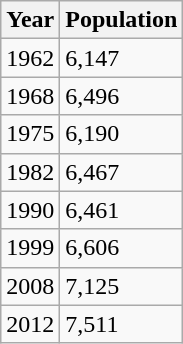<table class="wikitable">
<tr>
<th>Year</th>
<th>Population</th>
</tr>
<tr>
<td>1962</td>
<td>6,147</td>
</tr>
<tr>
<td>1968</td>
<td>6,496</td>
</tr>
<tr>
<td>1975</td>
<td>6,190</td>
</tr>
<tr>
<td>1982</td>
<td>6,467</td>
</tr>
<tr>
<td>1990</td>
<td>6,461</td>
</tr>
<tr>
<td>1999</td>
<td>6,606</td>
</tr>
<tr>
<td>2008</td>
<td>7,125</td>
</tr>
<tr>
<td>2012</td>
<td>7,511</td>
</tr>
</table>
